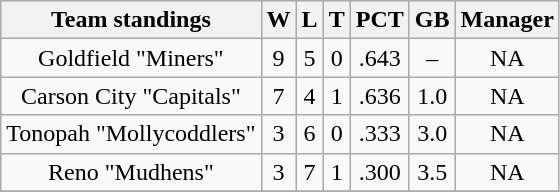<table class="wikitable">
<tr>
<th>Team standings</th>
<th>W</th>
<th>L</th>
<th>T</th>
<th>PCT</th>
<th>GB</th>
<th>Manager</th>
</tr>
<tr align=center>
<td>Goldfield "Miners"</td>
<td>9</td>
<td>5</td>
<td>0</td>
<td>.643</td>
<td>–</td>
<td>NA</td>
</tr>
<tr align=center>
<td>Carson City "Capitals"</td>
<td>7</td>
<td>4</td>
<td>1</td>
<td>.636</td>
<td>1.0</td>
<td>NA</td>
</tr>
<tr align=center>
<td>Tonopah "Mollycoddlers"</td>
<td>3</td>
<td>6</td>
<td>0</td>
<td>.333</td>
<td>3.0</td>
<td>NA</td>
</tr>
<tr align=center>
<td>Reno "Mudhens"</td>
<td>3</td>
<td>7</td>
<td>1</td>
<td>.300</td>
<td>3.5</td>
<td>NA</td>
</tr>
<tr align=center>
</tr>
</table>
